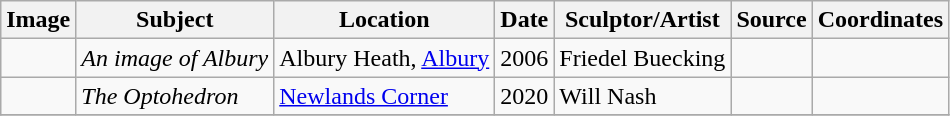<table class="wikitable sortable">
<tr>
<th>Image</th>
<th>Subject</th>
<th>Location</th>
<th>Date</th>
<th>Sculptor/Artist</th>
<th>Source</th>
<th>Coordinates</th>
</tr>
<tr>
<td></td>
<td><em>An image of Albury</em></td>
<td>Albury Heath, <a href='#'>Albury</a></td>
<td>2006</td>
<td>Friedel Buecking</td>
<td></td>
<td></td>
</tr>
<tr>
<td></td>
<td><em>The Optohedron</em></td>
<td><a href='#'>Newlands Corner</a></td>
<td>2020</td>
<td>Will Nash</td>
<td></td>
<td></td>
</tr>
<tr>
</tr>
</table>
